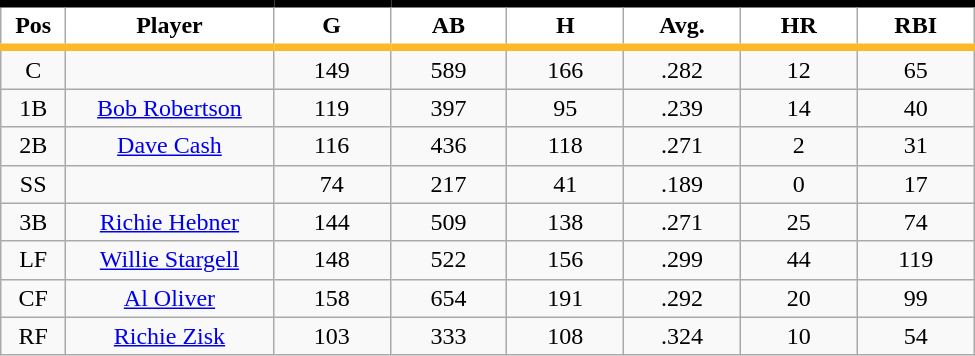<table class="wikitable sortable">
<tr>
<th style="background:#FFFFFF; border-top:#000000 5px solid; border-bottom:#FDB827 5px solid;" width="5%">Pos</th>
<th style="background:#FFFFFF; border-top:#000000 5px solid; border-bottom:#FDB827 5px solid;" width="16%">Player</th>
<th style="background:#FFFFFF; border-top:#000000 5px solid; border-bottom:#FDB827 5px solid;" width="9%">G</th>
<th style="background:#FFFFFF; border-top:#000000 5px solid; border-bottom:#FDB827 5px solid;" width="9%">AB</th>
<th style="background:#FFFFFF; border-top:#000000 5px solid; border-bottom:#FDB827 5px solid;" width="9%">H</th>
<th style="background:#FFFFFF; border-top:#000000 5px solid; border-bottom:#FDB827 5px solid;" width="9%">Avg.</th>
<th style="background:#FFFFFF; border-top:#000000 5px solid; border-bottom:#FDB827 5px solid;" width="9%">HR</th>
<th style="background:#FFFFFF; border-top:#000000 5px solid; border-bottom:#FDB827 5px solid;" width="9%">RBI</th>
</tr>
<tr align="center">
<td>C</td>
<td></td>
<td>149</td>
<td>589</td>
<td>166</td>
<td>.282</td>
<td>12</td>
<td>65</td>
</tr>
<tr align="center">
<td>1B</td>
<td><a href='#'>Bob Robertson</a></td>
<td>119</td>
<td>397</td>
<td>95</td>
<td>.239</td>
<td>14</td>
<td>40</td>
</tr>
<tr align=center>
<td>2B</td>
<td><a href='#'>Dave Cash</a></td>
<td>116</td>
<td>436</td>
<td>118</td>
<td>.271</td>
<td>2</td>
<td>31</td>
</tr>
<tr align=center>
<td>SS</td>
<td></td>
<td>74</td>
<td>217</td>
<td>41</td>
<td>.189</td>
<td>0</td>
<td>17</td>
</tr>
<tr align="center">
<td>3B</td>
<td><a href='#'>Richie Hebner</a></td>
<td>144</td>
<td>509</td>
<td>138</td>
<td>.271</td>
<td>25</td>
<td>74</td>
</tr>
<tr align="center">
<td>LF</td>
<td><a href='#'>Willie Stargell</a></td>
<td>148</td>
<td>522</td>
<td>156</td>
<td>.299</td>
<td>44</td>
<td>119</td>
</tr>
<tr align="center">
<td>CF</td>
<td><a href='#'>Al Oliver</a></td>
<td>158</td>
<td>654</td>
<td>191</td>
<td>.292</td>
<td>20</td>
<td>99</td>
</tr>
<tr align=center>
<td>RF</td>
<td><a href='#'>Richie Zisk</a></td>
<td>103</td>
<td>333</td>
<td>108</td>
<td>.324</td>
<td>10</td>
<td>54</td>
</tr>
</table>
